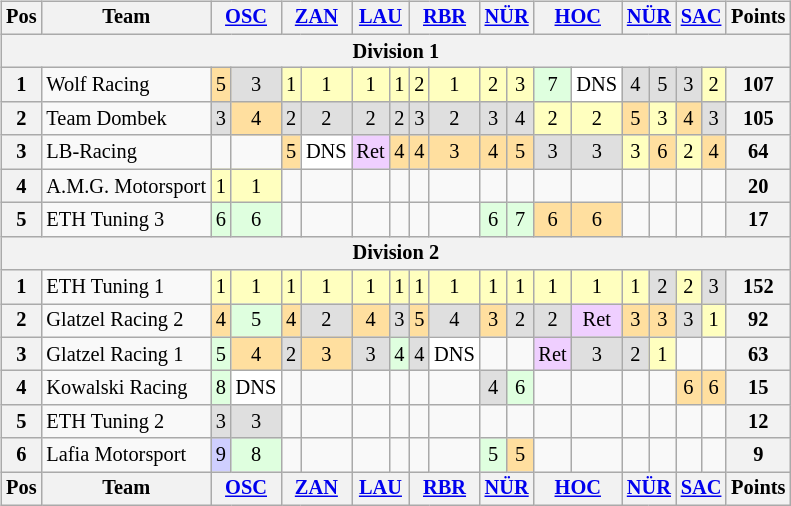<table>
<tr>
<td><br><table class="wikitable" style="font-size:85%; text-align:center">
<tr style="background:#f9f9f9" valign="top">
<th valign="middle">Pos</th>
<th valign="middle">Team</th>
<th colspan=2><a href='#'>OSC</a><br></th>
<th colspan=2><a href='#'>ZAN</a><br></th>
<th colspan=2><a href='#'>LAU</a><br></th>
<th colspan=2><a href='#'>RBR</a><br></th>
<th colspan=2><a href='#'>NÜR</a><br></th>
<th colspan=2><a href='#'>HOC</a><br></th>
<th colspan=2><a href='#'>NÜR</a><br></th>
<th colspan=2><a href='#'>SAC</a><br></th>
<th valign="middle">Points</th>
</tr>
<tr>
<th colspan=19>Division 1</th>
</tr>
<tr>
<th>1</th>
<td align="left"> Wolf Racing</td>
<td bgcolor="#FFDF9F">5</td>
<td bgcolor="#DFDFDF">3</td>
<td bgcolor="#FFFFBF">1</td>
<td bgcolor="#FFFFBF">1</td>
<td bgcolor="#FFFFBF">1</td>
<td bgcolor="#FFFFBF">1</td>
<td bgcolor="#FFFFBF">2</td>
<td bgcolor="#FFFFBF">1</td>
<td bgcolor="#FFFFBF">2</td>
<td bgcolor="#FFFFBF">3</td>
<td bgcolor="#DFFFDF">7</td>
<td bgcolor="#FFFFFF">DNS</td>
<td bgcolor="#DFDFDF">4</td>
<td bgcolor="#DFDFDF">5</td>
<td bgcolor="#DFDFDF">3</td>
<td bgcolor="#FFFFBF">2</td>
<th>107</th>
</tr>
<tr>
<th>2</th>
<td align="left"> Team Dombek</td>
<td bgcolor="#DFDFDF">3</td>
<td bgcolor="#FFDF9F">4</td>
<td bgcolor="#DFDFDF">2</td>
<td bgcolor="#DFDFDF">2</td>
<td bgcolor="#DFDFDF">2</td>
<td bgcolor="#DFDFDF">2</td>
<td bgcolor="#DFDFDF">3</td>
<td bgcolor="#DFDFDF">2</td>
<td bgcolor="#DFDFDF">3</td>
<td bgcolor="#DFDFDF">4</td>
<td bgcolor="#FFFFBF">2</td>
<td bgcolor="#FFFFBF">2</td>
<td bgcolor="#FFDF9F">5</td>
<td bgcolor="#FFFFBF">3</td>
<td bgcolor="#FFDF9F">4</td>
<td bgcolor="#DFDFDF">3</td>
<th>105</th>
</tr>
<tr>
<th>3</th>
<td align="left"> LB-Racing</td>
<td></td>
<td></td>
<td bgcolor="#FFDF9F">5</td>
<td bgcolor="#FFFFFF">DNS</td>
<td bgcolor="#EFCFFF">Ret</td>
<td bgcolor="#FFDF9F">4</td>
<td bgcolor="#FFDF9F">4</td>
<td bgcolor="#FFDF9F">3</td>
<td bgcolor="#FFDF9F">4</td>
<td bgcolor="#FFDF9F">5</td>
<td bgcolor="#DFDFDF">3</td>
<td bgcolor="#DFDFDF">3</td>
<td bgcolor="#FFFFBF">3</td>
<td bgcolor="#FFDF9F">6</td>
<td bgcolor="#FFFFBF">2</td>
<td bgcolor="#FFDF9F">4</td>
<th>64</th>
</tr>
<tr>
<th>4</th>
<td align="left"> A.M.G. Motorsport</td>
<td bgcolor="#FFFFBF">1</td>
<td bgcolor="#FFFFBF">1</td>
<td></td>
<td></td>
<td></td>
<td></td>
<td></td>
<td></td>
<td></td>
<td></td>
<td></td>
<td></td>
<td></td>
<td></td>
<td></td>
<td></td>
<th>20</th>
</tr>
<tr>
<th>5</th>
<td align="left"> ETH Tuning 3</td>
<td bgcolor="#DFFFDF">6</td>
<td bgcolor="#DFFFDF">6</td>
<td></td>
<td></td>
<td></td>
<td></td>
<td></td>
<td></td>
<td bgcolor="#DFFFDF">6</td>
<td bgcolor="#DFFFDF">7</td>
<td bgcolor="#FFDF9F">6</td>
<td bgcolor="#FFDF9F">6</td>
<td></td>
<td></td>
<td></td>
<td></td>
<th>17</th>
</tr>
<tr>
<th colspan=19>Division 2</th>
</tr>
<tr>
<th>1</th>
<td align="left"> ETH Tuning 1</td>
<td bgcolor="#FFFFBF">1</td>
<td bgcolor="#FFFFBF">1</td>
<td bgcolor="#FFFFBF">1</td>
<td bgcolor="#FFFFBF">1</td>
<td bgcolor="#FFFFBF">1</td>
<td bgcolor="#FFFFBF">1</td>
<td bgcolor="#FFFFBF">1</td>
<td bgcolor="#FFFFBF">1</td>
<td bgcolor="#FFFFBF">1</td>
<td bgcolor="#FFFFBF">1</td>
<td bgcolor="#FFFFBF">1</td>
<td bgcolor="#FFFFBF">1</td>
<td bgcolor="#FFFFBF">1</td>
<td bgcolor="#DFDFDF">2</td>
<td bgcolor="#FFFFBF">2</td>
<td bgcolor="#DFDFDF">3</td>
<th>152</th>
</tr>
<tr>
<th>2</th>
<td align="left"> Glatzel Racing 2</td>
<td bgcolor="#FFDF9F">4</td>
<td bgcolor="#DFFFDF">5</td>
<td bgcolor="#FFDF9F">4</td>
<td bgcolor="#DFDFDF">2</td>
<td bgcolor="#FFDF9F">4</td>
<td bgcolor="#DFDFDF">3</td>
<td bgcolor="#FFDF9F">5</td>
<td bgcolor="#DFDFDF">4</td>
<td bgcolor="#FFDF9F">3</td>
<td bgcolor="#DFDFDF">2</td>
<td bgcolor="#DFDFDF">2</td>
<td bgcolor="#EFCFFF">Ret</td>
<td bgcolor="#FFDF9F">3</td>
<td bgcolor="#FFDF9F">3</td>
<td bgcolor="#DFDFDF">3</td>
<td bgcolor="#FFFFBF">1</td>
<th>92</th>
</tr>
<tr>
<th>3</th>
<td align="left"> Glatzel Racing 1</td>
<td bgcolor="#DFFFDF">5</td>
<td bgcolor="#FFDF9F">4</td>
<td bgcolor="#DFDFDF">2</td>
<td bgcolor="#FFDF9F">3</td>
<td bgcolor="#DFDFDF">3</td>
<td bgcolor="#DFFFDF">4</td>
<td bgcolor="#DFDFDF">4</td>
<td bgcolor="#FFFFFF">DNS</td>
<td></td>
<td></td>
<td bgcolor="#EFCFFF">Ret</td>
<td bgcolor="#DFDFDF">3</td>
<td bgcolor="#DFDFDF">2</td>
<td bgcolor="#FFFFBF">1</td>
<td></td>
<td></td>
<th>63</th>
</tr>
<tr>
<th>4</th>
<td align="left"> Kowalski Racing</td>
<td bgcolor="#DFFFDF">8</td>
<td bgcolor="#FFFFFF">DNS</td>
<td></td>
<td></td>
<td></td>
<td></td>
<td></td>
<td></td>
<td bgcolor="#DFDFDF">4</td>
<td bgcolor="#DFFFDF">6</td>
<td></td>
<td></td>
<td></td>
<td></td>
<td bgcolor="#FFDF9F">6</td>
<td bgcolor="#FFDF9F">6</td>
<th>15</th>
</tr>
<tr>
<th>5</th>
<td align="left"> ETH Tuning 2</td>
<td bgcolor="#DFDFDF">3</td>
<td bgcolor="#DFDFDF">3</td>
<td></td>
<td></td>
<td></td>
<td></td>
<td></td>
<td></td>
<td></td>
<td></td>
<td></td>
<td></td>
<td></td>
<td></td>
<td></td>
<td></td>
<th>12</th>
</tr>
<tr>
<th>6</th>
<td align="left"> Lafia Motorsport</td>
<td bgcolor="#CFCFFF">9</td>
<td bgcolor="#DFFFDF">8</td>
<td></td>
<td></td>
<td></td>
<td></td>
<td></td>
<td></td>
<td bgcolor="#DFFFDF">5</td>
<td bgcolor="#FFDF9F">5</td>
<td></td>
<td></td>
<td></td>
<td></td>
<td></td>
<td></td>
<th>9</th>
</tr>
<tr>
<th valign="middle">Pos</th>
<th valign="middle">Team</th>
<th colspan=2><a href='#'>OSC</a><br></th>
<th colspan=2><a href='#'>ZAN</a><br></th>
<th colspan=2><a href='#'>LAU</a><br></th>
<th colspan=2><a href='#'>RBR</a><br></th>
<th colspan=2><a href='#'>NÜR</a><br></th>
<th colspan=2><a href='#'>HOC</a><br></th>
<th colspan=2><a href='#'>NÜR</a><br></th>
<th colspan=2><a href='#'>SAC</a><br></th>
<th valign="middle">Points</th>
</tr>
</table>
</td>
<td valign="top"><br></td>
</tr>
</table>
